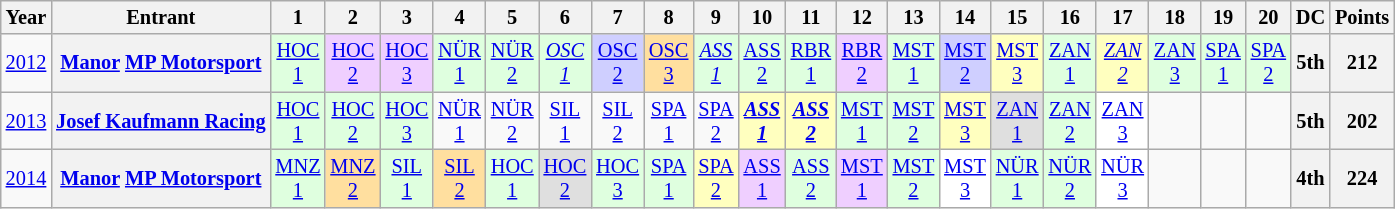<table class="wikitable" style="text-align:center; font-size:85%">
<tr>
<th>Year</th>
<th>Entrant</th>
<th>1</th>
<th>2</th>
<th>3</th>
<th>4</th>
<th>5</th>
<th>6</th>
<th>7</th>
<th>8</th>
<th>9</th>
<th>10</th>
<th>11</th>
<th>12</th>
<th>13</th>
<th>14</th>
<th>15</th>
<th>16</th>
<th>17</th>
<th>18</th>
<th>19</th>
<th>20</th>
<th>DC</th>
<th>Points</th>
</tr>
<tr>
<td><a href='#'>2012</a></td>
<th><a href='#'>Manor</a> <a href='#'>MP Motorsport</a></th>
<td style="background:#dfffdf;"><a href='#'>HOC<br>1</a><br></td>
<td style="background:#efcfff;"><a href='#'>HOC<br>2</a><br></td>
<td style="background:#efcfff;"><a href='#'>HOC<br>3</a><br></td>
<td style="background:#dfffdf;"><a href='#'>NÜR<br>1</a><br></td>
<td style="background:#dfffdf;"><a href='#'>NÜR<br>2</a><br></td>
<td style="background:#dfffdf;"><em><a href='#'>OSC<br>1</a></em><br></td>
<td style="background:#cfcfff;"><a href='#'>OSC<br>2</a><br></td>
<td style="background:#ffdf9f;"><a href='#'>OSC<br>3</a><br></td>
<td style="background:#dfffdf;"><em><a href='#'>ASS<br>1</a></em><br></td>
<td style="background:#dfffdf;"><a href='#'>ASS<br>2</a><br></td>
<td style="background:#dfffdf;"><a href='#'>RBR<br>1</a><br></td>
<td style="background:#efcfff;"><a href='#'>RBR<br>2</a><br></td>
<td style="background:#dfffdf;"><a href='#'>MST<br>1</a><br></td>
<td style="background:#cfcfff;"><a href='#'>MST<br>2</a><br></td>
<td style="background:#ffffbf;"><a href='#'>MST<br>3</a><br></td>
<td style="background:#dfffdf;"><a href='#'>ZAN<br>1</a><br></td>
<td style="background:#ffffbf;"><em><a href='#'>ZAN<br>2</a></em><br></td>
<td style="background:#dfffdf;"><a href='#'>ZAN<br>3</a><br></td>
<td style="background:#dfffdf;"><a href='#'>SPA<br>1</a><br></td>
<td style="background:#dfffdf;"><a href='#'>SPA<br>2</a><br></td>
<th>5th</th>
<th>212</th>
</tr>
<tr>
<td><a href='#'>2013</a></td>
<th><a href='#'>Josef Kaufmann Racing</a></th>
<td style="background:#dfffdf;"><a href='#'>HOC<br>1</a><br></td>
<td style="background:#dfffdf;"><a href='#'>HOC<br>2</a><br></td>
<td style="background:#dfffdf;"><a href='#'>HOC<br>3</a><br></td>
<td style="background:#;"><a href='#'>NÜR<br>1</a><br></td>
<td style="background:#;"><a href='#'>NÜR<br>2</a><br></td>
<td style="background:#;"><a href='#'>SIL<br>1</a><br></td>
<td style="background:#;"><a href='#'>SIL<br>2</a><br></td>
<td style="background:#;"><a href='#'>SPA<br>1</a><br></td>
<td style="background:#;"><a href='#'>SPA<br>2</a><br></td>
<td style="background:#ffffbf;"><strong><em><a href='#'>ASS<br>1</a></em></strong><br></td>
<td style="background:#ffffbf;"><strong><em><a href='#'>ASS<br>2</a></em></strong><br></td>
<td style="background:#dfffdf;"><a href='#'>MST<br>1</a><br></td>
<td style="background:#dfffdf;"><a href='#'>MST<br>2</a><br></td>
<td style="background:#ffffbf;"><a href='#'>MST<br>3</a><br></td>
<td style="background:#dfdfdf;"><a href='#'>ZAN<br>1</a><br></td>
<td style="background:#dfffdf;"><a href='#'>ZAN<br>2</a><br></td>
<td style="background:#FFFFFF;"><a href='#'>ZAN<br>3</a><br></td>
<td></td>
<td></td>
<td></td>
<th>5th</th>
<th>202</th>
</tr>
<tr>
<td><a href='#'>2014</a></td>
<th nowrap><a href='#'>Manor</a> <a href='#'>MP Motorsport</a></th>
<td style="background:#dfffdf;"><a href='#'>MNZ<br>1</a><br></td>
<td style="background:#ffdf9f;"><a href='#'>MNZ<br>2</a><br></td>
<td style="background:#dfffdf;"><a href='#'>SIL<br>1</a><br></td>
<td style="background:#ffdf9f;"><a href='#'>SIL<br>2</a><br></td>
<td style="background:#dfffdf;"><a href='#'>HOC<br>1</a><br></td>
<td style="background:#dfdfdf;"><a href='#'>HOC<br>2</a><br></td>
<td style="background:#dfffdf;"><a href='#'>HOC<br>3</a><br></td>
<td style="background:#dfffdf;"><a href='#'>SPA<br>1</a><br></td>
<td style="background:#ffffbf;"><a href='#'>SPA<br>2</a><br></td>
<td style="background:#efcfff;"><a href='#'>ASS<br>1</a><br></td>
<td style="background:#dfffdf;"><a href='#'>ASS<br>2</a><br></td>
<td style="background:#efcfff;"><a href='#'>MST<br>1</a><br></td>
<td style="background:#dfffdf;"><a href='#'>MST<br>2</a><br></td>
<td style="background:#FFFFFF;"><a href='#'>MST<br>3</a><br></td>
<td style="background:#dfffdf;"><a href='#'>NÜR<br>1</a><br></td>
<td style="background:#dfffdf;"><a href='#'>NÜR<br>2</a><br></td>
<td style="background:#FFFFFF;"><a href='#'>NÜR<br>3</a><br></td>
<td></td>
<td></td>
<td></td>
<th>4th</th>
<th>224</th>
</tr>
</table>
